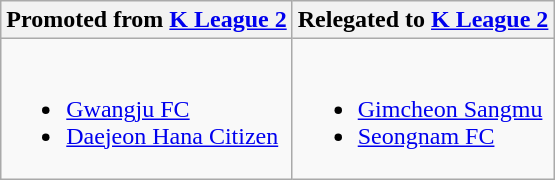<table class="wikitable">
<tr>
<th> Promoted from <a href='#'>K League 2</a></th>
<th> Relegated to <a href='#'>K League 2</a></th>
</tr>
<tr>
<td><br><ul><li><a href='#'>Gwangju FC</a></li><li><a href='#'>Daejeon Hana Citizen</a></li></ul></td>
<td><br><ul><li><a href='#'>Gimcheon Sangmu</a></li><li><a href='#'>Seongnam FC</a></li></ul></td>
</tr>
</table>
